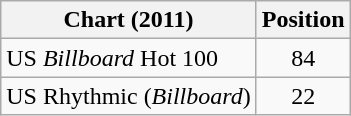<table class="wikitable sortable">
<tr>
<th scope="col">Chart (2011)</th>
<th scope="col">Position</th>
</tr>
<tr>
<td>US <em>Billboard</em> Hot 100</td>
<td style="text-align:center;">84</td>
</tr>
<tr>
<td>US Rhythmic (<em>Billboard</em>)</td>
<td style="text-align:center;">22</td>
</tr>
</table>
